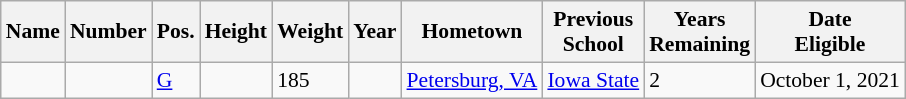<table class="wikitable sortable" style="font-size:90%;" border="1">
<tr>
<th>Name</th>
<th>Number</th>
<th>Pos.</th>
<th>Height</th>
<th>Weight</th>
<th>Year</th>
<th>Hometown</th>
<th ! class="unsortable">Previous<br>School</th>
<th ! class="unsortable">Years<br>Remaining</th>
<th ! class="unsortable">Date<br>Eligible</th>
</tr>
<tr>
<td></td>
<td></td>
<td><a href='#'>G</a></td>
<td></td>
<td>185</td>
<td></td>
<td><a href='#'>Petersburg, VA</a></td>
<td><a href='#'>Iowa State</a></td>
<td>2</td>
<td>October 1, 2021</td>
</tr>
</table>
